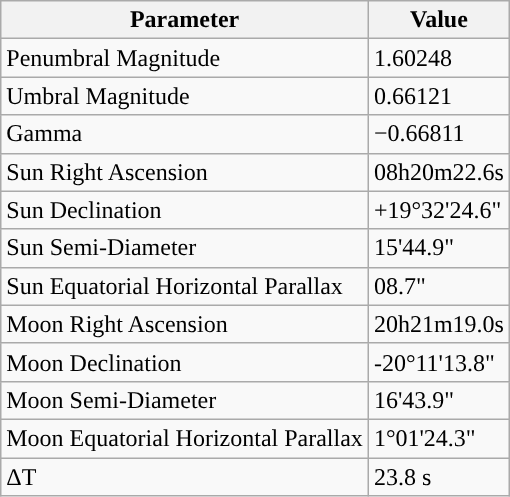<table class="wikitable">
<tr>
<th>Parameter</th>
<th>Value</th>
</tr>
<tr>
<td>Penumbral Magnitude</td>
<td>1.60248</td>
</tr>
<tr>
<td>Umbral Magnitude</td>
<td>0.66121</td>
</tr>
<tr>
<td>Gamma</td>
<td>−0.66811</td>
</tr>
<tr>
<td>Sun Right Ascension</td>
<td>08h20m22.6s</td>
</tr>
<tr>
<td>Sun Declination</td>
<td>+19°32'24.6"</td>
</tr>
<tr>
<td>Sun Semi-Diameter</td>
<td>15'44.9"</td>
</tr>
<tr>
<td>Sun Equatorial Horizontal Parallax</td>
<td>08.7"</td>
</tr>
<tr>
<td>Moon Right Ascension</td>
<td>20h21m19.0s</td>
</tr>
<tr>
<td>Moon Declination</td>
<td>-20°11'13.8"</td>
</tr>
<tr>
<td>Moon Semi-Diameter</td>
<td>16'43.9"</td>
</tr>
<tr>
<td>Moon Equatorial Horizontal Parallax</td>
<td>1°01'24.3"</td>
</tr>
<tr>
<td>ΔT</td>
<td>23.8 s</td>
</tr>
</table>
